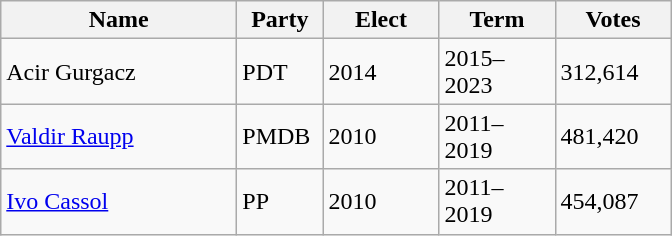<table class="wikitable sortable">
<tr>
<th style="width:150px;">Name</th>
<th style="width:50px;">Party</th>
<th style="width:70px;">Elect</th>
<th style="width:70px;">Term</th>
<th style="width:70px;">Votes</th>
</tr>
<tr>
<td>Acir Gurgacz</td>
<td>PDT</td>
<td>2014</td>
<td>2015–2023</td>
<td>312,614</td>
</tr>
<tr>
<td><a href='#'>Valdir Raupp</a></td>
<td>PMDB</td>
<td>2010</td>
<td>2011–2019</td>
<td>481,420</td>
</tr>
<tr>
<td><a href='#'>Ivo Cassol</a></td>
<td>PP</td>
<td>2010</td>
<td>2011–2019</td>
<td>454,087</td>
</tr>
</table>
